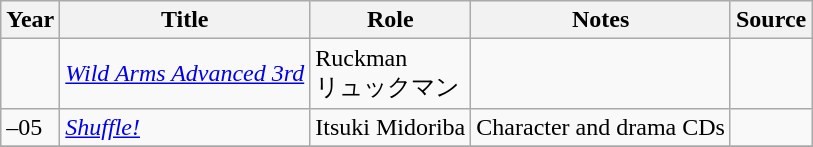<table class="wikitable sortable plainrowheaders">
<tr>
<th>Year</th>
<th>Title</th>
<th>Role</th>
<th class="unsortable">Notes</th>
<th class="unsortable">Source</th>
</tr>
<tr>
<td></td>
<td><em><a href='#'>Wild Arms Advanced 3rd</a></em></td>
<td>Ruckman<br>リュックマン</td>
<td></td>
<td></td>
</tr>
<tr>
<td>–05</td>
<td><em><a href='#'>Shuffle!</a></em></td>
<td>Itsuki Midoriba</td>
<td>Character and drama CDs</td>
<td></td>
</tr>
<tr>
</tr>
</table>
